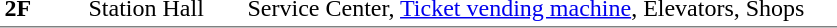<table table border=0 cellspacing=0 cellpadding=3>
<tr>
<td style="border-bottom:solid 1px gray;" width=50 rowspan=10 valign=top><strong>2F</strong></td>
<td style="border-top:solid 0px gray;border-bottom:solid 1px gray;" width=100 valign=top>Station Hall</td>
<td style="border-top:solid 0px gray;border-bottom:solid 1px gray;" width=390 valign=top>Service Center, <a href='#'>Ticket vending machine</a>, Elevators, Shops</td>
</tr>
</table>
